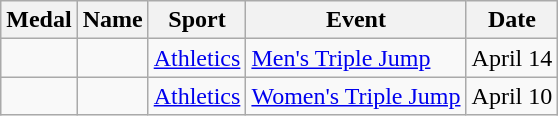<table class="wikitable sortable">
<tr>
<th>Medal</th>
<th>Name</th>
<th>Sport</th>
<th>Event</th>
<th>Date</th>
</tr>
<tr>
<td></td>
<td></td>
<td><a href='#'>Athletics</a></td>
<td><a href='#'>Men's Triple Jump</a></td>
<td>April 14</td>
</tr>
<tr>
<td></td>
<td></td>
<td><a href='#'>Athletics</a></td>
<td><a href='#'>Women's Triple Jump</a></td>
<td>April 10</td>
</tr>
</table>
